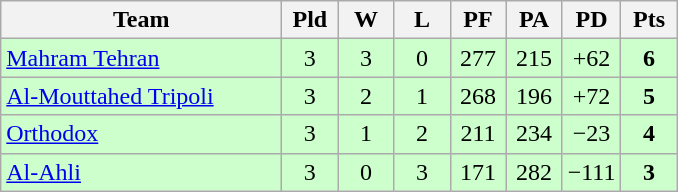<table class="wikitable" style="text-align:center;">
<tr>
<th width=180>Team</th>
<th width=30>Pld</th>
<th width=30>W</th>
<th width=30>L</th>
<th width=30>PF</th>
<th width=30>PA</th>
<th width=30>PD</th>
<th width=30>Pts</th>
</tr>
<tr bgcolor="#ccffcc">
<td align="left"> <a href='#'>Mahram Tehran</a></td>
<td>3</td>
<td>3</td>
<td>0</td>
<td>277</td>
<td>215</td>
<td>+62</td>
<td><strong>6</strong></td>
</tr>
<tr bgcolor="#ccffcc">
<td align="left"> <a href='#'>Al-Mouttahed Tripoli</a></td>
<td>3</td>
<td>2</td>
<td>1</td>
<td>268</td>
<td>196</td>
<td>+72</td>
<td><strong>5</strong></td>
</tr>
<tr bgcolor="#ccffcc">
<td align="left"> <a href='#'>Orthodox</a></td>
<td>3</td>
<td>1</td>
<td>2</td>
<td>211</td>
<td>234</td>
<td>−23</td>
<td><strong>4</strong></td>
</tr>
<tr bgcolor="#ccffcc">
<td align="left"> <a href='#'>Al-Ahli</a></td>
<td>3</td>
<td>0</td>
<td>3</td>
<td>171</td>
<td>282</td>
<td>−111</td>
<td><strong>3</strong></td>
</tr>
</table>
